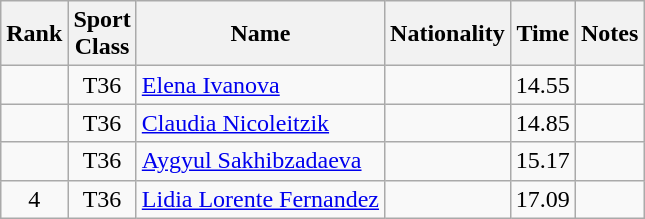<table class="wikitable sortable" style="text-align:center">
<tr>
<th>Rank</th>
<th>Sport<br>Class</th>
<th>Name</th>
<th>Nationality</th>
<th>Time</th>
<th>Notes</th>
</tr>
<tr>
<td></td>
<td>T36</td>
<td align=left><a href='#'>Elena Ivanova</a></td>
<td align=left></td>
<td>14.55</td>
<td></td>
</tr>
<tr>
<td></td>
<td>T36</td>
<td align=left><a href='#'>Claudia Nicoleitzik</a></td>
<td align=left></td>
<td>14.85</td>
<td></td>
</tr>
<tr>
<td></td>
<td>T36</td>
<td align=left><a href='#'>Aygyul Sakhibzadaeva</a></td>
<td align=left></td>
<td>15.17</td>
<td></td>
</tr>
<tr>
<td>4</td>
<td>T36</td>
<td align=left><a href='#'>Lidia Lorente Fernandez</a></td>
<td align=left></td>
<td>17.09</td>
<td></td>
</tr>
</table>
